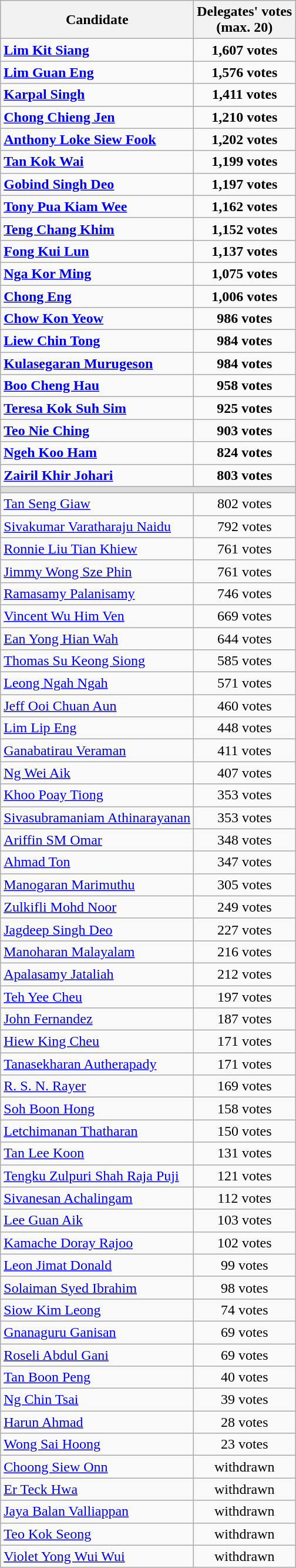<table class=wikitable style=text-align:center>
<tr>
<th>Candidate</th>
<th>Delegates' votes<br>(max. 20)</th>
</tr>
<tr>
<td align=left><strong><a href='#'>Lim Kit Siang</a></strong></td>
<td><strong>1,607 votes</strong></td>
</tr>
<tr>
<td align=left><strong><a href='#'>Lim Guan Eng</a></strong></td>
<td><strong>1,576 votes</strong></td>
</tr>
<tr>
<td align=left><strong><a href='#'>Karpal Singh</a></strong></td>
<td><strong>1,411 votes</strong></td>
</tr>
<tr>
<td align=left><strong><a href='#'>Chong Chieng Jen</a></strong></td>
<td><strong>1,210 votes</strong></td>
</tr>
<tr>
<td align=left><strong><a href='#'>Anthony Loke Siew Fook</a></strong></td>
<td><strong>1,202 votes</strong></td>
</tr>
<tr>
<td align=left><strong><a href='#'>Tan Kok Wai</a></strong></td>
<td><strong>1,199 votes</strong></td>
</tr>
<tr>
<td align=left><strong><a href='#'>Gobind Singh Deo</a></strong></td>
<td><strong>1,197 votes</strong></td>
</tr>
<tr>
<td align=left><strong><a href='#'>Tony Pua Kiam Wee</a></strong></td>
<td><strong>1,162 votes</strong></td>
</tr>
<tr>
<td align=left><strong><a href='#'>Teng Chang Khim</a></strong></td>
<td><strong>1,152 votes</strong></td>
</tr>
<tr>
<td align=left><strong><a href='#'>Fong Kui Lun</a></strong></td>
<td><strong>1,137 votes</strong></td>
</tr>
<tr>
<td align=left><strong><a href='#'>Nga Kor Ming</a></strong></td>
<td><strong>1,075 votes</strong></td>
</tr>
<tr>
<td align=left><strong><a href='#'>Chong Eng</a></strong></td>
<td><strong>1,006 votes</strong></td>
</tr>
<tr>
<td align=left><strong><a href='#'>Chow Kon Yeow</a></strong></td>
<td><strong>986 votes</strong></td>
</tr>
<tr>
<td align=left><strong><a href='#'>Liew Chin Tong</a></strong></td>
<td><strong>984 votes</strong></td>
</tr>
<tr>
<td align=left><strong><a href='#'>Kulasegaran Murugeson</a></strong></td>
<td><strong>984 votes</strong></td>
</tr>
<tr>
<td align=left><strong><a href='#'>Boo Cheng Hau</a></strong></td>
<td><strong>958 votes</strong></td>
</tr>
<tr>
<td align=left><strong><a href='#'>Teresa Kok Suh Sim</a></strong></td>
<td><strong>925 votes</strong></td>
</tr>
<tr>
<td align=left><strong><a href='#'>Teo Nie Ching</a></strong></td>
<td><strong>903 votes</strong></td>
</tr>
<tr>
<td align=left><strong><a href='#'>Ngeh Koo Ham</a></strong></td>
<td><strong>824 votes</strong></td>
</tr>
<tr>
<td align=left><strong><a href='#'>Zairil Khir Johari</a></strong></td>
<td><strong>803 votes</strong></td>
</tr>
<tr>
<td colspan=3 bgcolor=dcdcdc></td>
</tr>
<tr>
<td align=left><a href='#'>Tan Seng Giaw</a></td>
<td>802 votes</td>
</tr>
<tr>
<td align=left><a href='#'>Sivakumar Varatharaju Naidu</a></td>
<td>792 votes</td>
</tr>
<tr>
<td align=left><a href='#'>Ronnie Liu Tian Khiew</a></td>
<td>761 votes</td>
</tr>
<tr>
<td align=left><a href='#'>Jimmy Wong Sze Phin</a></td>
<td>761 votes</td>
</tr>
<tr>
<td align=left><a href='#'>Ramasamy Palanisamy</a></td>
<td>746 votes</td>
</tr>
<tr>
<td align=left><a href='#'>Vincent Wu Him Ven</a></td>
<td>669 votes</td>
</tr>
<tr>
<td align=left><a href='#'>Ean Yong Hian Wah</a></td>
<td>644 votes</td>
</tr>
<tr>
<td align=left><a href='#'>Thomas Su Keong Siong</a></td>
<td>585 votes</td>
</tr>
<tr>
<td align=left><a href='#'>Leong Ngah Ngah</a></td>
<td>571 votes</td>
</tr>
<tr>
<td align=left><a href='#'>Jeff Ooi Chuan Aun</a></td>
<td>460 votes</td>
</tr>
<tr>
<td align=left><a href='#'>Lim Lip Eng</a></td>
<td>448 votes</td>
</tr>
<tr>
<td align=left><a href='#'>Ganabatirau Veraman</a></td>
<td>411 votes</td>
</tr>
<tr>
<td align=left><a href='#'>Ng Wei Aik</a></td>
<td>407 votes</td>
</tr>
<tr>
<td align=left><a href='#'>Khoo Poay Tiong</a></td>
<td>353 votes</td>
</tr>
<tr>
<td align=left><a href='#'>Sivasubramaniam Athinarayanan</a></td>
<td>353 votes</td>
</tr>
<tr>
<td align=left><a href='#'>Ariffin SM Omar</a></td>
<td>348 votes</td>
</tr>
<tr>
<td align=left><a href='#'>Ahmad Ton</a></td>
<td>347 votes</td>
</tr>
<tr>
<td align=left><a href='#'>Manogaran Marimuthu</a></td>
<td>305 votes</td>
</tr>
<tr>
<td align=left><a href='#'>Zulkifli Mohd Noor</a></td>
<td>249 votes</td>
</tr>
<tr>
<td align=left><a href='#'>Jagdeep Singh Deo</a></td>
<td>227 votes</td>
</tr>
<tr>
<td align=left><a href='#'>Manoharan Malayalam</a></td>
<td>216 votes</td>
</tr>
<tr>
<td align=left><a href='#'>Apalasamy Jataliah</a></td>
<td>212 votes</td>
</tr>
<tr>
<td align=left><a href='#'>Teh Yee Cheu</a></td>
<td>197 votes</td>
</tr>
<tr>
<td align=left><a href='#'>John Fernandez</a></td>
<td>187 votes</td>
</tr>
<tr>
<td align=left><a href='#'>Hiew King Cheu</a></td>
<td>171 votes</td>
</tr>
<tr>
<td align=left><a href='#'>Tanasekharan Autherapady</a></td>
<td>171 votes</td>
</tr>
<tr>
<td align=left><a href='#'>R. S. N. Rayer</a></td>
<td>169 votes</td>
</tr>
<tr>
<td align=left><a href='#'>Soh Boon Hong</a></td>
<td>158 votes</td>
</tr>
<tr>
<td align=left><a href='#'>Letchimanan Thatharan</a></td>
<td>150 votes</td>
</tr>
<tr>
<td align=left><a href='#'>Tan Lee Koon</a></td>
<td>131 votes</td>
</tr>
<tr>
<td align=left><a href='#'>Tengku Zulpuri Shah Raja Puji</a></td>
<td>121 votes</td>
</tr>
<tr>
<td align=left><a href='#'>Sivanesan Achalingam</a></td>
<td>112 votes</td>
</tr>
<tr>
<td align=left><a href='#'>Lee Guan Aik</a></td>
<td>103 votes</td>
</tr>
<tr>
<td align=left><a href='#'>Kamache Doray Rajoo</a></td>
<td>102 votes</td>
</tr>
<tr>
<td align=left><a href='#'>Leon Jimat Donald</a></td>
<td>99 votes</td>
</tr>
<tr>
<td align=left><a href='#'>Solaiman Syed Ibrahim</a></td>
<td>98 votes</td>
</tr>
<tr>
<td align=left><a href='#'>Siow Kim Leong</a></td>
<td>74 votes</td>
</tr>
<tr>
<td align=left><a href='#'>Gnanaguru Ganisan</a></td>
<td>69 votes</td>
</tr>
<tr>
<td align=left><a href='#'>Roseli Abdul Gani</a></td>
<td>69 votes</td>
</tr>
<tr>
<td align=left><a href='#'>Tan Boon Peng</a></td>
<td>40 votes</td>
</tr>
<tr>
<td align=left><a href='#'>Ng Chin Tsai</a></td>
<td>39 votes</td>
</tr>
<tr>
<td align=left><a href='#'>Harun Ahmad</a></td>
<td>28 votes</td>
</tr>
<tr>
<td align=left><a href='#'>Wong Sai Hoong</a></td>
<td>23 votes</td>
</tr>
<tr>
<td align=left><a href='#'>Choong Siew Onn</a></td>
<td>withdrawn</td>
</tr>
<tr>
<td align=left><a href='#'>Er Teck Hwa</a></td>
<td>withdrawn</td>
</tr>
<tr>
<td align=left><a href='#'>Jaya Balan Valliappan</a></td>
<td>withdrawn</td>
</tr>
<tr>
<td align=left><a href='#'>Teo Kok Seong</a></td>
<td>withdrawn</td>
</tr>
<tr>
<td align=left><a href='#'>Violet Yong Wui Wui</a></td>
<td>withdrawn</td>
</tr>
</table>
